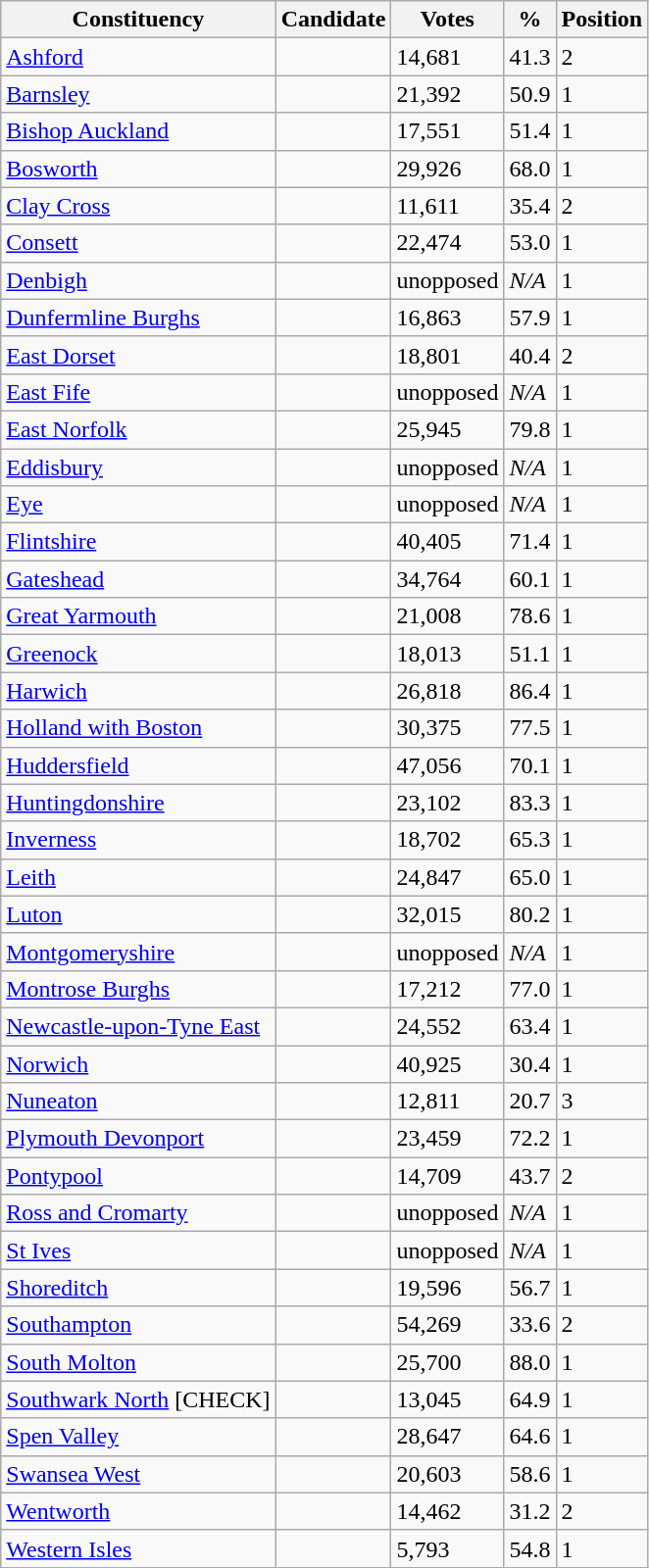<table class="wikitable sortable">
<tr>
<th>Constituency</th>
<th>Candidate</th>
<th>Votes</th>
<th>%</th>
<th>Position</th>
</tr>
<tr>
<td><a href='#'>Ashford</a></td>
<td></td>
<td>14,681</td>
<td>41.3</td>
<td>2</td>
</tr>
<tr>
<td><a href='#'>Barnsley</a></td>
<td></td>
<td>21,392</td>
<td>50.9</td>
<td>1</td>
</tr>
<tr>
<td><a href='#'>Bishop Auckland</a></td>
<td></td>
<td>17,551</td>
<td>51.4</td>
<td>1</td>
</tr>
<tr>
<td><a href='#'>Bosworth</a></td>
<td></td>
<td>29,926</td>
<td>68.0</td>
<td>1</td>
</tr>
<tr>
<td><a href='#'>Clay Cross</a></td>
<td></td>
<td>11,611</td>
<td>35.4</td>
<td>2</td>
</tr>
<tr>
<td><a href='#'>Consett</a></td>
<td></td>
<td>22,474</td>
<td>53.0</td>
<td>1</td>
</tr>
<tr>
<td><a href='#'>Denbigh</a></td>
<td></td>
<td>unopposed</td>
<td><em>N/A</em></td>
<td>1</td>
</tr>
<tr>
<td><a href='#'>Dunfermline Burghs</a></td>
<td></td>
<td>16,863</td>
<td>57.9</td>
<td>1</td>
</tr>
<tr>
<td><a href='#'>East Dorset</a></td>
<td></td>
<td>18,801</td>
<td>40.4</td>
<td>2</td>
</tr>
<tr>
<td><a href='#'>East Fife</a></td>
<td></td>
<td>unopposed</td>
<td><em>N/A</em></td>
<td>1</td>
</tr>
<tr>
<td><a href='#'>East Norfolk</a></td>
<td></td>
<td>25,945</td>
<td>79.8</td>
<td>1</td>
</tr>
<tr>
<td><a href='#'>Eddisbury</a></td>
<td></td>
<td>unopposed</td>
<td><em>N/A</em></td>
<td>1</td>
</tr>
<tr>
<td><a href='#'>Eye</a></td>
<td></td>
<td>unopposed</td>
<td><em>N/A</em></td>
<td>1</td>
</tr>
<tr>
<td><a href='#'>Flintshire</a></td>
<td></td>
<td>40,405</td>
<td>71.4</td>
<td>1</td>
</tr>
<tr>
<td><a href='#'>Gateshead</a></td>
<td></td>
<td>34,764</td>
<td>60.1</td>
<td>1</td>
</tr>
<tr>
<td><a href='#'>Great Yarmouth</a></td>
<td></td>
<td>21,008</td>
<td>78.6</td>
<td>1</td>
</tr>
<tr>
<td><a href='#'>Greenock</a></td>
<td></td>
<td>18,013</td>
<td>51.1</td>
<td>1</td>
</tr>
<tr>
<td><a href='#'>Harwich</a></td>
<td></td>
<td>26,818</td>
<td>86.4</td>
<td>1</td>
</tr>
<tr>
<td><a href='#'>Holland with Boston</a></td>
<td></td>
<td>30,375</td>
<td>77.5</td>
<td>1</td>
</tr>
<tr>
<td><a href='#'>Huddersfield</a></td>
<td></td>
<td>47,056</td>
<td>70.1</td>
<td>1</td>
</tr>
<tr>
<td><a href='#'>Huntingdonshire</a></td>
<td></td>
<td>23,102</td>
<td>83.3</td>
<td>1</td>
</tr>
<tr>
<td><a href='#'>Inverness</a></td>
<td></td>
<td>18,702</td>
<td>65.3</td>
<td>1</td>
</tr>
<tr>
<td><a href='#'>Leith</a></td>
<td></td>
<td>24,847</td>
<td>65.0</td>
<td>1</td>
</tr>
<tr>
<td><a href='#'>Luton</a></td>
<td></td>
<td>32,015</td>
<td>80.2</td>
<td>1</td>
</tr>
<tr>
<td><a href='#'>Montgomeryshire</a></td>
<td></td>
<td>unopposed</td>
<td><em>N/A</em></td>
<td>1</td>
</tr>
<tr>
<td><a href='#'>Montrose Burghs</a></td>
<td></td>
<td>17,212</td>
<td>77.0</td>
<td>1</td>
</tr>
<tr>
<td><a href='#'>Newcastle-upon-Tyne East</a></td>
<td></td>
<td>24,552</td>
<td>63.4</td>
<td>1</td>
</tr>
<tr>
<td><a href='#'>Norwich</a></td>
<td></td>
<td>40,925</td>
<td>30.4</td>
<td>1</td>
</tr>
<tr>
<td><a href='#'>Nuneaton</a></td>
<td></td>
<td>12,811</td>
<td>20.7</td>
<td>3</td>
</tr>
<tr>
<td><a href='#'>Plymouth Devonport</a></td>
<td></td>
<td>23,459</td>
<td>72.2</td>
<td>1</td>
</tr>
<tr>
<td><a href='#'>Pontypool</a></td>
<td></td>
<td>14,709</td>
<td>43.7</td>
<td>2</td>
</tr>
<tr>
<td><a href='#'>Ross and Cromarty</a></td>
<td></td>
<td>unopposed</td>
<td><em>N/A</em></td>
<td>1</td>
</tr>
<tr>
<td><a href='#'>St Ives</a></td>
<td></td>
<td>unopposed</td>
<td><em>N/A</em></td>
<td>1</td>
</tr>
<tr>
<td><a href='#'>Shoreditch</a></td>
<td></td>
<td>19,596</td>
<td>56.7</td>
<td>1</td>
</tr>
<tr>
<td><a href='#'>Southampton</a></td>
<td></td>
<td>54,269</td>
<td>33.6</td>
<td>2</td>
</tr>
<tr>
<td><a href='#'>South Molton</a></td>
<td></td>
<td>25,700</td>
<td>88.0</td>
<td>1</td>
</tr>
<tr>
<td><a href='#'>Southwark North</a> [CHECK]</td>
<td></td>
<td>13,045</td>
<td>64.9</td>
<td>1</td>
</tr>
<tr>
<td><a href='#'>Spen Valley</a></td>
<td></td>
<td>28,647</td>
<td>64.6</td>
<td>1</td>
</tr>
<tr>
<td><a href='#'>Swansea West</a></td>
<td></td>
<td>20,603</td>
<td>58.6</td>
<td>1</td>
</tr>
<tr>
<td><a href='#'>Wentworth</a></td>
<td></td>
<td>14,462</td>
<td>31.2</td>
<td>2</td>
</tr>
<tr>
<td><a href='#'>Western Isles</a></td>
<td></td>
<td>5,793</td>
<td>54.8</td>
<td>1</td>
</tr>
</table>
